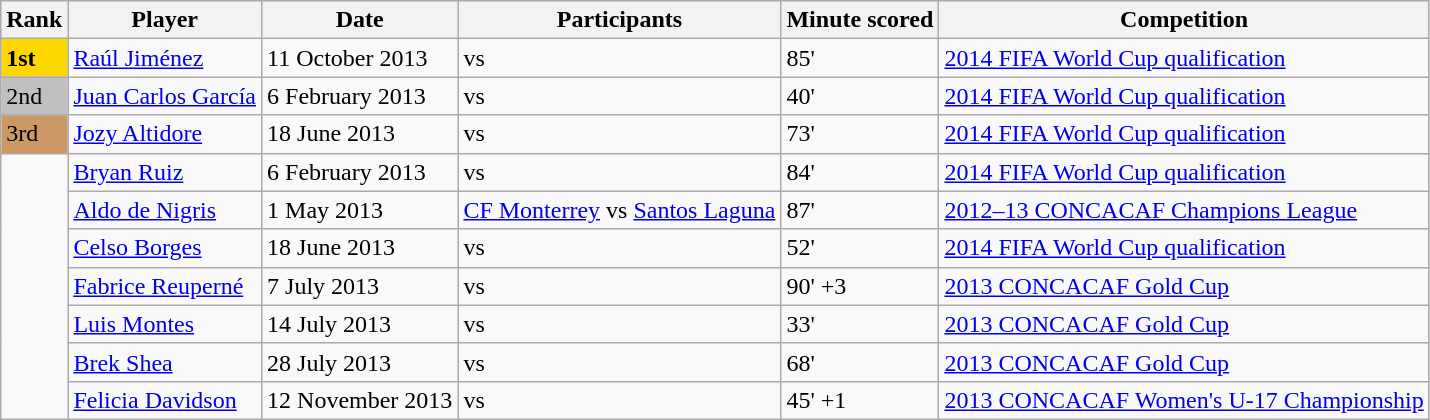<table class="wikitable">
<tr>
<th>Rank</th>
<th>Player</th>
<th>Date</th>
<th>Participants</th>
<th>Minute scored</th>
<th>Competition</th>
</tr>
<tr>
<td scope=col style="background-color: gold"><strong>1st</strong></td>
<td> <a href='#'>Raúl Jiménez</a></td>
<td>11 October 2013</td>
<td> vs </td>
<td>85'</td>
<td><a href='#'>2014 FIFA World Cup qualification</a></td>
</tr>
<tr>
<td scope=col style="background-color: silver">2nd</td>
<td> <a href='#'>Juan Carlos García</a></td>
<td>6 February 2013</td>
<td> vs </td>
<td>40'</td>
<td><a href='#'>2014 FIFA World Cup qualification</a></td>
</tr>
<tr>
<td scope=col style="background-color: #cc9966">3rd</td>
<td> <a href='#'>Jozy Altidore</a></td>
<td>18 June 2013</td>
<td> vs </td>
<td>73'</td>
<td><a href='#'>2014 FIFA World Cup qualification</a></td>
</tr>
<tr>
<td rowspan="7"></td>
<td> <a href='#'>Bryan Ruiz</a></td>
<td>6 February 2013</td>
<td> vs </td>
<td>84'</td>
<td><a href='#'>2014 FIFA World Cup qualification</a></td>
</tr>
<tr>
<td> <a href='#'>Aldo de Nigris</a></td>
<td>1 May 2013</td>
<td> <a href='#'>CF Monterrey</a> vs  <a href='#'>Santos Laguna</a></td>
<td>87'</td>
<td><a href='#'>2012–13 CONCACAF Champions League</a></td>
</tr>
<tr>
<td> <a href='#'>Celso Borges</a></td>
<td>18 June 2013</td>
<td> vs </td>
<td>52'</td>
<td><a href='#'>2014 FIFA World Cup qualification</a></td>
</tr>
<tr>
<td> <a href='#'>Fabrice Reuperné</a></td>
<td>7 July 2013</td>
<td> vs </td>
<td>90' +3</td>
<td><a href='#'>2013 CONCACAF Gold Cup</a></td>
</tr>
<tr>
<td> <a href='#'>Luis Montes</a></td>
<td>14 July 2013</td>
<td> vs </td>
<td>33'</td>
<td><a href='#'>2013 CONCACAF Gold Cup</a></td>
</tr>
<tr>
<td> <a href='#'>Brek Shea</a></td>
<td>28 July 2013</td>
<td> vs </td>
<td>68'</td>
<td><a href='#'>2013 CONCACAF Gold Cup</a></td>
</tr>
<tr>
<td> <a href='#'>Felicia Davidson</a></td>
<td>12 November 2013</td>
<td> vs </td>
<td>45' +1</td>
<td><a href='#'>2013 CONCACAF Women's U-17 Championship</a></td>
</tr>
</table>
